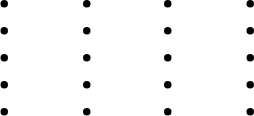<table>
<tr>
<td valign="top" width=20%><br><ul><li></li><li></li><li></li><li></li><li></li></ul></td>
<td valign="top" width=20%><br><ul><li></li><li></li><li></li><li></li><li></li></ul></td>
<td valign="top" width=20%><br><ul><li></li><li></li><li></li><li></li><li></li></ul></td>
<td valign="top" width=20%><br><ul><li></li><li></li><li></li><li></li><li></li></ul></td>
</tr>
</table>
